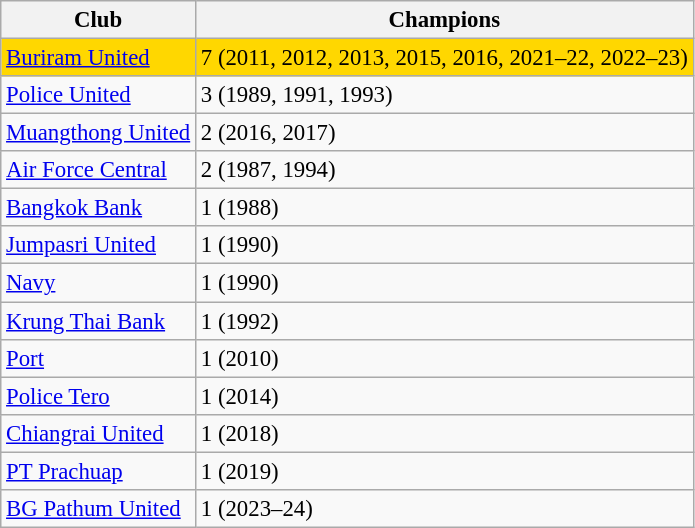<table class="wikitable sortable" style="font-size: 95%;">
<tr>
<th>Club</th>
<th>Champions</th>
</tr>
<tr ! style="background:gold;">
<td><a href='#'>Buriram United</a></td>
<td>7 (2011, 2012, 2013, 2015, 2016, 2021–22, 2022–23)</td>
</tr>
<tr>
<td><a href='#'>Police United</a></td>
<td>3 (1989, 1991, 1993)</td>
</tr>
<tr>
<td><a href='#'>Muangthong United</a></td>
<td>2 (2016, 2017)</td>
</tr>
<tr>
<td><a href='#'>Air Force Central</a></td>
<td>2 (1987, 1994)</td>
</tr>
<tr>
<td><a href='#'>Bangkok Bank</a></td>
<td>1 (1988)</td>
</tr>
<tr>
<td><a href='#'>Jumpasri United</a></td>
<td>1 (1990)</td>
</tr>
<tr>
<td><a href='#'>Navy</a></td>
<td>1 (1990)</td>
</tr>
<tr>
<td><a href='#'>Krung Thai Bank</a></td>
<td>1 (1992)</td>
</tr>
<tr>
<td><a href='#'>Port</a></td>
<td>1 (2010)</td>
</tr>
<tr>
<td><a href='#'>Police Tero</a></td>
<td>1 (2014)</td>
</tr>
<tr>
<td><a href='#'>Chiangrai United</a></td>
<td>1 (2018)</td>
</tr>
<tr>
<td><a href='#'>PT Prachuap</a></td>
<td>1 (2019)</td>
</tr>
<tr>
<td><a href='#'>BG Pathum United</a></td>
<td>1 (2023–24)</td>
</tr>
</table>
